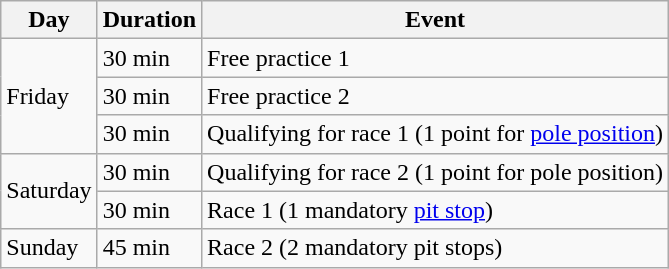<table class="wikitable">
<tr>
<th>Day</th>
<th>Duration</th>
<th>Event</th>
</tr>
<tr>
<td rowspan="3">Friday</td>
<td>30 min</td>
<td>Free practice 1</td>
</tr>
<tr>
<td>30 min</td>
<td>Free practice 2</td>
</tr>
<tr>
<td>30 min</td>
<td>Qualifying for race 1 (1 point for <a href='#'>pole position</a>)</td>
</tr>
<tr>
<td rowspan="2">Saturday</td>
<td>30 min</td>
<td>Qualifying for race 2 (1 point for pole position)</td>
</tr>
<tr>
<td>30 min</td>
<td>Race 1 (1 mandatory <a href='#'>pit stop</a>)</td>
</tr>
<tr>
<td>Sunday</td>
<td>45 min</td>
<td>Race 2 (2 mandatory pit stops)</td>
</tr>
</table>
